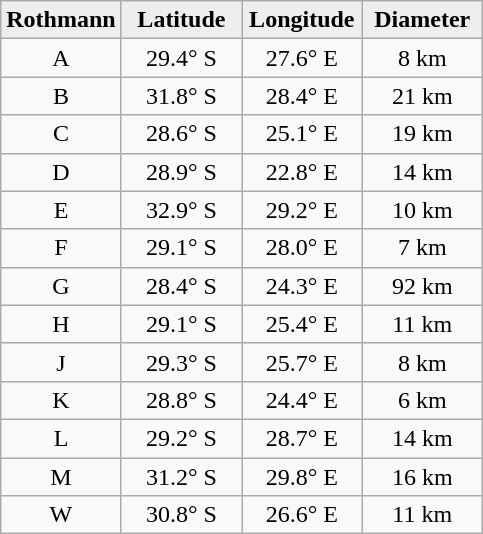<table class="wikitable">
<tr>
<th width="25%" style="background:#eeeeee;">Rothmann</th>
<th width="25%" style="background:#eeeeee;">Latitude</th>
<th width="25%" style="background:#eeeeee;">Longitude</th>
<th width="25%" style="background:#eeeeee;">Diameter</th>
</tr>
<tr>
<td align="center">A</td>
<td align="center">29.4° S</td>
<td align="center">27.6° E</td>
<td align="center">8 km</td>
</tr>
<tr>
<td align="center">B</td>
<td align="center">31.8° S</td>
<td align="center">28.4° E</td>
<td align="center">21 km</td>
</tr>
<tr>
<td align="center">C</td>
<td align="center">28.6° S</td>
<td align="center">25.1° E</td>
<td align="center">19 km</td>
</tr>
<tr>
<td align="center">D</td>
<td align="center">28.9° S</td>
<td align="center">22.8° E</td>
<td align="center">14 km</td>
</tr>
<tr>
<td align="center">E</td>
<td align="center">32.9° S</td>
<td align="center">29.2° E</td>
<td align="center">10 km</td>
</tr>
<tr>
<td align="center">F</td>
<td align="center">29.1° S</td>
<td align="center">28.0° E</td>
<td align="center">7 km</td>
</tr>
<tr>
<td align="center">G</td>
<td align="center">28.4° S</td>
<td align="center">24.3° E</td>
<td align="center">92 km</td>
</tr>
<tr>
<td align="center">H</td>
<td align="center">29.1° S</td>
<td align="center">25.4° E</td>
<td align="center">11 km</td>
</tr>
<tr>
<td align="center">J</td>
<td align="center">29.3° S</td>
<td align="center">25.7° E</td>
<td align="center">8 km</td>
</tr>
<tr>
<td align="center">K</td>
<td align="center">28.8° S</td>
<td align="center">24.4° E</td>
<td align="center">6 km</td>
</tr>
<tr>
<td align="center">L</td>
<td align="center">29.2° S</td>
<td align="center">28.7° E</td>
<td align="center">14 km</td>
</tr>
<tr>
<td align="center">M</td>
<td align="center">31.2° S</td>
<td align="center">29.8° E</td>
<td align="center">16 km</td>
</tr>
<tr>
<td align="center">W</td>
<td align="center">30.8° S</td>
<td align="center">26.6° E</td>
<td align="center">11 km</td>
</tr>
</table>
